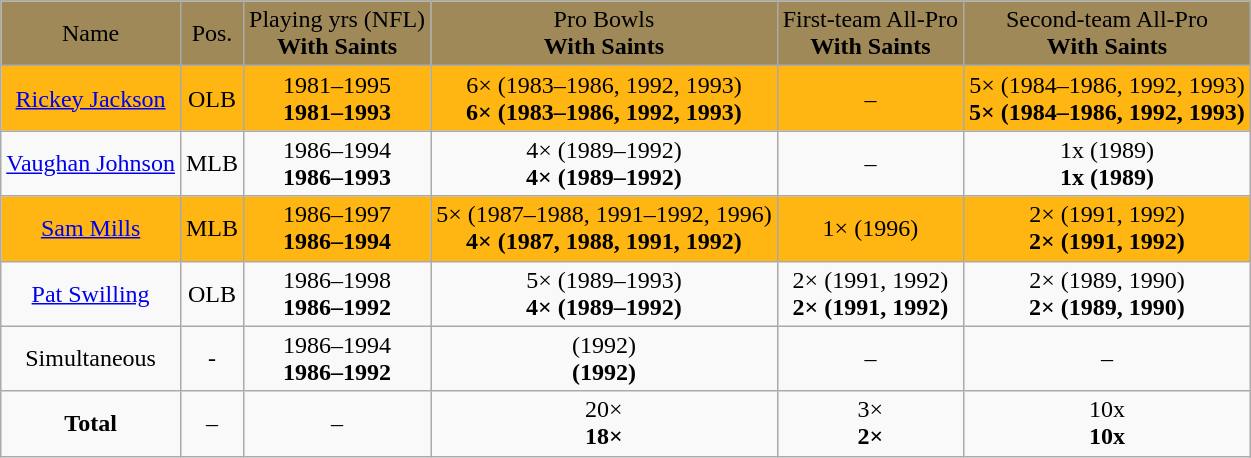<table class="wikitable" style="text-align:center">
<tr>
<td style="background:#9F8958;">Name</td>
<td style="background:#9F8958;">Pos.</td>
<td style="background:#9F8958;">Playing yrs (NFL)<br><strong>With Saints</strong></td>
<td style="background:#9F8958;">Pro Bowls<br><strong>With Saints</strong></td>
<td style="background:#9F8958;">First-team All-Pro<br><strong>With Saints</strong></td>
<td style="background:#9F8958;">Second-team All-Pro<br><strong>With Saints</strong></td>
</tr>
<tr bgcolor="#FFB612">
<td><a href='#'>Rickey Jackson</a></td>
<td>OLB</td>
<td>1981–1995<br><strong>1981–1993</strong></td>
<td>6× (1983–1986, 1992, 1993)<br><strong>6× (1983–1986, 1992, 1993)</strong></td>
<td>–</td>
<td>5× (1984–1986, 1992, 1993) <br><strong>5× (1984–1986, 1992, 1993) </strong></td>
</tr>
<tr>
<td><a href='#'>Vaughan Johnson</a></td>
<td>MLB</td>
<td>1986–1994<br><strong>1986–1993</strong></td>
<td>4× (1989–1992)<br><strong>4× (1989–1992)</strong></td>
<td>–</td>
<td>1x (1989)<br><strong>1x (1989)</strong></td>
</tr>
<tr bgcolor="#FFB612">
<td><a href='#'>Sam Mills</a></td>
<td>MLB</td>
<td>1986–1997<br><strong>1986–1994</strong></td>
<td>5× (1987–1988, 1991–1992, 1996)<br><strong>4× (1987, 1988, 1991, 1992)</strong></td>
<td>1× (1996)<br></td>
<td>2× (1991, 1992)<br><strong>2× (1991, 1992)</strong></td>
</tr>
<tr>
<td><a href='#'>Pat Swilling</a></td>
<td>OLB</td>
<td>1986–1998<br><strong>1986–1992</strong></td>
<td>5× (1989–1993)<br><strong>4× (1989–1992)</strong></td>
<td>2× (1991, 1992)<br><strong>2× (1991, 1992)</strong></td>
<td>2× (1989, 1990)<br><strong>2× (1989, 1990)</strong></td>
</tr>
<tr>
<td>Simultaneous</td>
<td>-</td>
<td>1986–1994<br><strong>1986–1992</strong></td>
<td>(1992)<br><strong>(1992)</strong></td>
<td>–</td>
<td>–</td>
</tr>
<tr>
<td><strong>Total</strong></td>
<td>–</td>
<td>–</td>
<td>20×<br><strong>18×</strong></td>
<td>3×<br><strong>2×</strong></td>
<td>10x<br><strong>10x</strong></td>
</tr>
</table>
